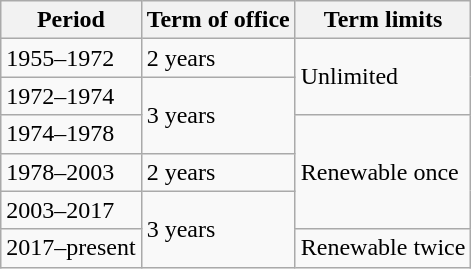<table class="wikitable">
<tr>
<th>Period</th>
<th>Term of office</th>
<th>Term limits</th>
</tr>
<tr>
<td>1955–1972</td>
<td>2 years</td>
<td rowspan="2">Unlimited</td>
</tr>
<tr>
<td>1972–1974</td>
<td rowspan="2">3 years</td>
</tr>
<tr>
<td>1974–1978</td>
<td rowspan="3">Renewable once</td>
</tr>
<tr>
<td>1978–2003</td>
<td>2 years</td>
</tr>
<tr>
<td>2003–2017</td>
<td rowspan="2">3 years</td>
</tr>
<tr>
<td>2017–present</td>
<td>Renewable twice</td>
</tr>
</table>
